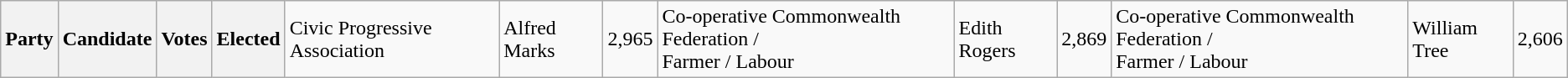<table class="wikitable">
<tr>
<th colspan="2">Party</th>
<th>Candidate</th>
<th>Votes</th>
<th>Elected<br>


</th>
<td>Civic Progressive Association</td>
<td>Alfred Marks</td>
<td align="right">2,965<br></td>
<td>Co-operative Commonwealth Federation /<br> Farmer / Labour</td>
<td>Edith Rogers</td>
<td align="right">2,869<br></td>
<td>Co-operative Commonwealth Federation /<br> Farmer / Labour</td>
<td>William Tree</td>
<td align="right">2,606</td>
</tr>
</table>
